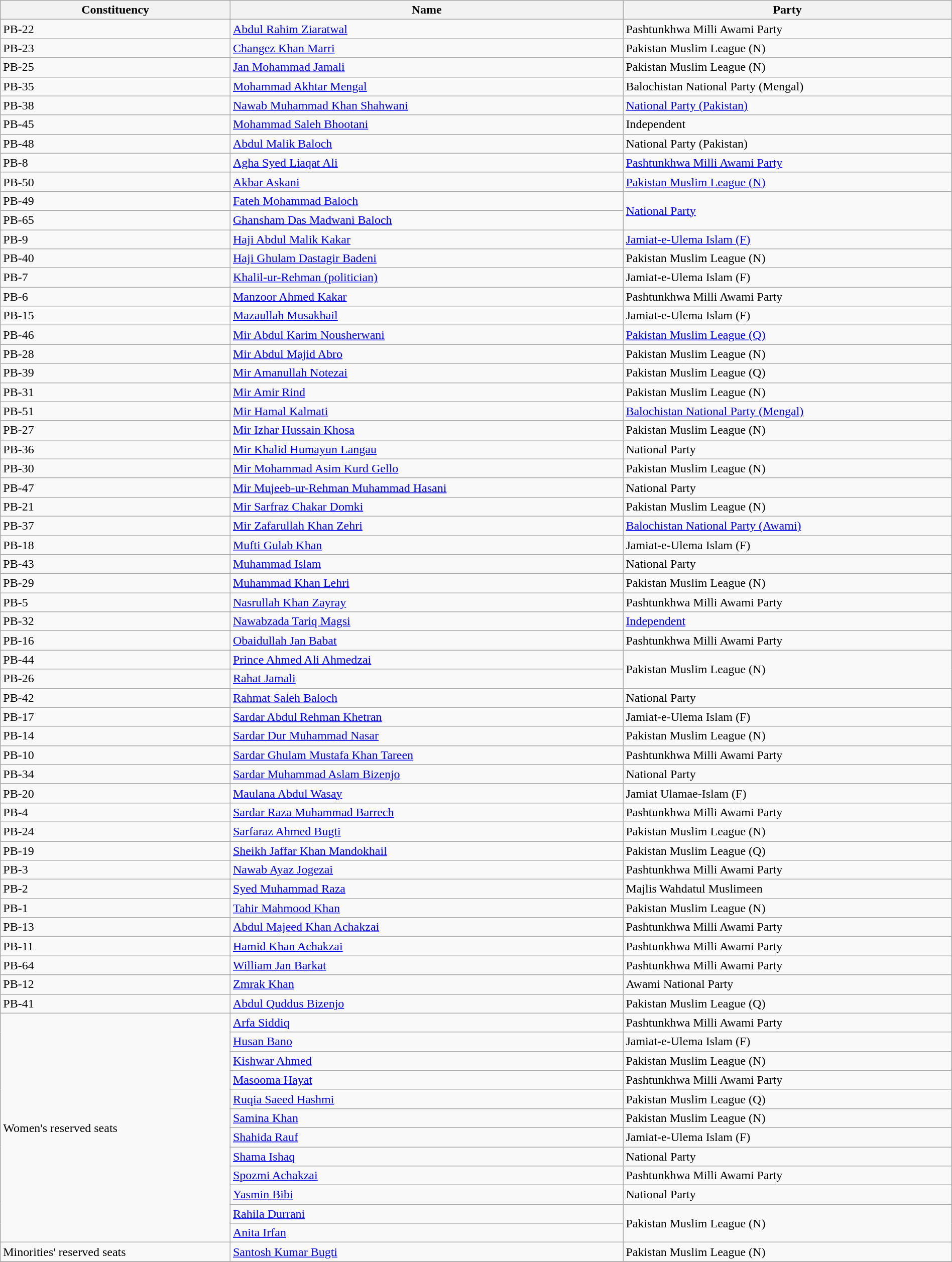<table class="wikitable sortable" style="width: 100%;">
<tr>
<th>Constituency</th>
<th>Name</th>
<th>Party</th>
</tr>
<tr>
<td>PB-22</td>
<td><a href='#'>Abdul Rahim Ziaratwal</a></td>
<td>Pashtunkhwa Milli Awami Party</td>
</tr>
<tr>
<td>PB-23</td>
<td><a href='#'>Changez Khan Marri</a></td>
<td>Pakistan Muslim League (N)</td>
</tr>
<tr>
<td>PB-25</td>
<td><a href='#'>Jan Mohammad Jamali</a></td>
<td>Pakistan Muslim League (N)</td>
</tr>
<tr>
<td>PB-35</td>
<td><a href='#'>Mohammad Akhtar Mengal</a></td>
<td>Balochistan National Party (Mengal)</td>
</tr>
<tr>
<td>PB-38</td>
<td><a href='#'>Nawab Muhammad Khan Shahwani</a></td>
<td><a href='#'>National Party (Pakistan)</a></td>
</tr>
<tr>
<td>PB-45</td>
<td><a href='#'>Mohammad Saleh Bhootani</a></td>
<td>Independent</td>
</tr>
<tr>
<td>PB-48</td>
<td><a href='#'>Abdul Malik Baloch</a></td>
<td>National Party (Pakistan)</td>
</tr>
<tr>
<td>PB-8</td>
<td><a href='#'>Agha Syed Liaqat Ali</a></td>
<td><a href='#'>Pashtunkhwa Milli Awami Party</a></td>
</tr>
<tr>
<td>PB-50</td>
<td><a href='#'>Akbar Askani</a></td>
<td><a href='#'>Pakistan Muslim League (N)</a></td>
</tr>
<tr>
<td>PB-49</td>
<td><a href='#'>Fateh Mohammad Baloch</a></td>
<td rowspan="2"><a href='#'>National Party</a></td>
</tr>
<tr>
<td>PB-65</td>
<td><a href='#'>Ghansham Das Madwani Baloch</a></td>
</tr>
<tr>
<td>PB-9</td>
<td><a href='#'>Haji Abdul Malik Kakar</a></td>
<td><a href='#'>Jamiat-e-Ulema Islam (F)</a></td>
</tr>
<tr>
<td>PB-40</td>
<td><a href='#'>Haji Ghulam Dastagir Badeni</a></td>
<td>Pakistan Muslim League (N)</td>
</tr>
<tr>
<td>PB-7</td>
<td><a href='#'>Khalil-ur-Rehman (politician)</a></td>
<td>Jamiat-e-Ulema Islam (F)</td>
</tr>
<tr>
<td>PB-6</td>
<td><a href='#'>Manzoor Ahmed Kakar</a></td>
<td>Pashtunkhwa Milli Awami Party</td>
</tr>
<tr>
<td>PB-15</td>
<td><a href='#'>Mazaullah Musakhail</a></td>
<td>Jamiat-e-Ulema Islam (F)</td>
</tr>
<tr>
<td>PB-46</td>
<td><a href='#'>Mir Abdul Karim Nousherwani</a></td>
<td><a href='#'>Pakistan Muslim League (Q)</a></td>
</tr>
<tr>
<td>PB-28</td>
<td><a href='#'>Mir Abdul Majid Abro</a></td>
<td>Pakistan Muslim League (N)</td>
</tr>
<tr>
<td>PB-39</td>
<td><a href='#'>Mir Amanullah Notezai</a></td>
<td>Pakistan Muslim League (Q)</td>
</tr>
<tr>
<td>PB-31</td>
<td><a href='#'>Mir Amir Rind</a></td>
<td>Pakistan Muslim League (N)</td>
</tr>
<tr>
<td>PB-51</td>
<td><a href='#'>Mir Hamal Kalmati</a></td>
<td><a href='#'>Balochistan National Party (Mengal)</a></td>
</tr>
<tr>
<td>PB-27</td>
<td><a href='#'>Mir Izhar Hussain Khosa</a></td>
<td>Pakistan Muslim League (N)</td>
</tr>
<tr>
<td>PB-36</td>
<td><a href='#'>Mir Khalid Humayun Langau</a></td>
<td>National Party</td>
</tr>
<tr>
<td>PB-30</td>
<td><a href='#'>Mir Mohammad Asim Kurd Gello</a></td>
<td>Pakistan Muslim League (N)</td>
</tr>
<tr>
<td>PB-47</td>
<td><a href='#'>Mir Mujeeb-ur-Rehman Muhammad Hasani</a></td>
<td>National Party</td>
</tr>
<tr>
<td>PB-21</td>
<td><a href='#'>Mir Sarfraz Chakar Domki</a></td>
<td>Pakistan Muslim League (N)</td>
</tr>
<tr>
<td>PB-37</td>
<td><a href='#'>Mir Zafarullah Khan Zehri</a></td>
<td><a href='#'>Balochistan National Party (Awami)</a></td>
</tr>
<tr>
<td>PB-18</td>
<td><a href='#'>Mufti Gulab Khan</a></td>
<td>Jamiat-e-Ulema Islam (F)</td>
</tr>
<tr>
<td>PB-43</td>
<td><a href='#'>Muhammad Islam</a></td>
<td>National Party</td>
</tr>
<tr>
<td>PB-29</td>
<td><a href='#'>Muhammad Khan Lehri</a></td>
<td>Pakistan Muslim League (N)</td>
</tr>
<tr>
<td>PB-5</td>
<td><a href='#'>Nasrullah Khan Zayray</a></td>
<td>Pashtunkhwa Milli Awami Party</td>
</tr>
<tr>
<td>PB-32</td>
<td><a href='#'>Nawabzada Tariq Magsi</a></td>
<td><a href='#'>Independent</a></td>
</tr>
<tr>
<td>PB-16</td>
<td><a href='#'>Obaidullah Jan Babat</a></td>
<td>Pashtunkhwa Milli Awami Party</td>
</tr>
<tr>
<td>PB-44</td>
<td><a href='#'>Prince Ahmed Ali Ahmedzai</a></td>
<td rowspan="2">Pakistan Muslim League (N)</td>
</tr>
<tr>
<td>PB-26</td>
<td><a href='#'>Rahat Jamali</a></td>
</tr>
<tr>
<td>PB-42</td>
<td><a href='#'>Rahmat Saleh Baloch</a></td>
<td>National Party</td>
</tr>
<tr>
<td>PB-17</td>
<td><a href='#'>Sardar Abdul Rehman Khetran</a></td>
<td>Jamiat-e-Ulema Islam (F)</td>
</tr>
<tr>
<td>PB-14</td>
<td><a href='#'>Sardar Dur Muhammad Nasar</a></td>
<td>Pakistan Muslim League (N)</td>
</tr>
<tr>
<td>PB-10</td>
<td><a href='#'>Sardar Ghulam Mustafa Khan Tareen</a></td>
<td>Pashtunkhwa Milli Awami Party</td>
</tr>
<tr>
<td>PB-34</td>
<td><a href='#'>Sardar Muhammad Aslam Bizenjo</a></td>
<td>National Party</td>
</tr>
<tr>
<td>PB-20</td>
<td><a href='#'>Maulana Abdul Wasay</a></td>
<td>Jamiat Ulamae-Islam (F)</td>
</tr>
<tr>
<td>PB-4</td>
<td><a href='#'>Sardar Raza Muhammad Barrech</a></td>
<td>Pashtunkhwa Milli Awami Party</td>
</tr>
<tr>
<td>PB-24</td>
<td><a href='#'>Sarfaraz Ahmed Bugti</a></td>
<td>Pakistan Muslim League (N)</td>
</tr>
<tr>
<td>PB-19</td>
<td><a href='#'>Sheikh Jaffar Khan Mandokhail</a></td>
<td>Pakistan Muslim League (Q)</td>
</tr>
<tr>
<td>PB-3</td>
<td><a href='#'>Nawab Ayaz Jogezai</a></td>
<td>Pashtunkhwa Milli Awami Party</td>
</tr>
<tr>
<td>PB-2</td>
<td><a href='#'>Syed Muhammad Raza</a></td>
<td>Majlis Wahdatul Muslimeen</td>
</tr>
<tr>
<td>PB-1</td>
<td><a href='#'>Tahir Mahmood Khan</a></td>
<td>Pakistan Muslim League (N)</td>
</tr>
<tr>
<td>PB-13</td>
<td><a href='#'>Abdul Majeed Khan Achakzai</a></td>
<td>Pashtunkhwa Milli Awami Party</td>
</tr>
<tr>
<td>PB-11</td>
<td><a href='#'>Hamid Khan Achakzai</a></td>
<td>Pashtunkhwa Milli Awami Party</td>
</tr>
<tr>
<td>PB-64</td>
<td><a href='#'>William Jan Barkat</a></td>
<td>Pashtunkhwa Milli Awami Party</td>
</tr>
<tr>
<td>PB-12</td>
<td><a href='#'>Zmrak Khan</a></td>
<td>Awami National Party</td>
</tr>
<tr>
<td>PB-41</td>
<td><a href='#'>Abdul Quddus Bizenjo</a></td>
<td>Pakistan Muslim League (Q)</td>
</tr>
<tr>
<td rowspan="12">Women's reserved seats</td>
<td><a href='#'>Arfa Siddiq</a></td>
<td>Pashtunkhwa Milli Awami Party</td>
</tr>
<tr>
<td><a href='#'>Husan Bano</a></td>
<td>Jamiat-e-Ulema Islam (F)</td>
</tr>
<tr>
<td><a href='#'>Kishwar Ahmed</a></td>
<td>Pakistan Muslim League (N)</td>
</tr>
<tr>
<td><a href='#'>Masooma Hayat</a></td>
<td>Pashtunkhwa Milli Awami Party</td>
</tr>
<tr>
<td><a href='#'>Ruqia Saeed Hashmi</a></td>
<td>Pakistan Muslim League (Q)</td>
</tr>
<tr>
<td><a href='#'>Samina Khan</a></td>
<td>Pakistan Muslim League (N)</td>
</tr>
<tr>
<td><a href='#'>Shahida Rauf</a></td>
<td>Jamiat-e-Ulema Islam (F)</td>
</tr>
<tr>
<td><a href='#'>Shama Ishaq</a></td>
<td>National Party</td>
</tr>
<tr>
<td><a href='#'>Spozmi Achakzai</a></td>
<td>Pashtunkhwa Milli Awami Party</td>
</tr>
<tr>
<td><a href='#'>Yasmin Bibi</a></td>
<td>National Party</td>
</tr>
<tr>
<td><a href='#'>Rahila Durrani</a></td>
<td rowspan="2">Pakistan Muslim League (N)</td>
</tr>
<tr>
<td><a href='#'>Anita Irfan</a></td>
</tr>
<tr>
<td rowspan="1">Minorities' reserved seats</td>
<td><a href='#'>Santosh Kumar Bugti</a></td>
<td>Pakistan Muslim League (N)</td>
</tr>
<tr>
</tr>
</table>
